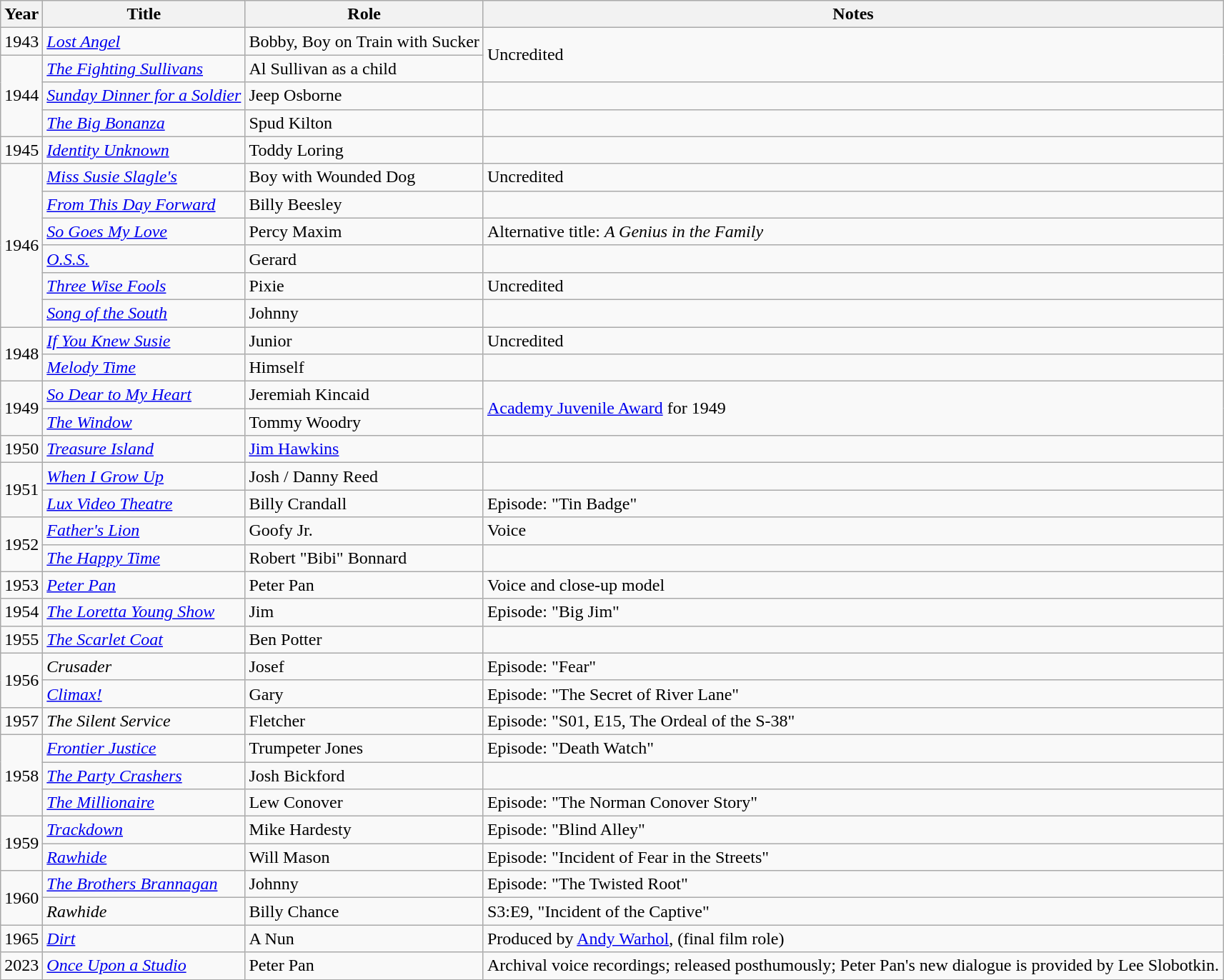<table class="wikitable sortable">
<tr>
<th>Year</th>
<th>Title</th>
<th>Role</th>
<th class="unsortable">Notes</th>
</tr>
<tr>
<td>1943</td>
<td><em><a href='#'>Lost Angel</a></em></td>
<td>Bobby, Boy on Train with Sucker</td>
<td rowspan="2">Uncredited</td>
</tr>
<tr>
<td rowspan="3">1944</td>
<td><em><a href='#'>The Fighting Sullivans</a></em></td>
<td>Al Sullivan as a child</td>
</tr>
<tr>
<td><em><a href='#'>Sunday Dinner for a Soldier</a></em></td>
<td>Jeep Osborne</td>
<td></td>
</tr>
<tr>
<td><em><a href='#'>The Big Bonanza</a></em></td>
<td>Spud Kilton</td>
<td></td>
</tr>
<tr>
<td>1945</td>
<td><em><a href='#'>Identity Unknown</a></em></td>
<td>Toddy Loring</td>
<td></td>
</tr>
<tr>
<td rowspan="6">1946</td>
<td><em><a href='#'>Miss Susie Slagle's</a></em></td>
<td>Boy with Wounded Dog</td>
<td>Uncredited</td>
</tr>
<tr>
<td><em><a href='#'>From This Day Forward</a></em></td>
<td>Billy Beesley</td>
<td></td>
</tr>
<tr>
<td><em><a href='#'>So Goes My Love</a></em></td>
<td>Percy Maxim</td>
<td>Alternative title: <em>A Genius in the Family</em></td>
</tr>
<tr>
<td><em><a href='#'>O.S.S.</a></em></td>
<td>Gerard</td>
<td></td>
</tr>
<tr>
<td><em><a href='#'>Three Wise Fools</a></em></td>
<td>Pixie</td>
<td>Uncredited</td>
</tr>
<tr>
<td><em><a href='#'>Song of the South</a></em></td>
<td>Johnny</td>
<td></td>
</tr>
<tr>
<td rowspan="2">1948</td>
<td><em><a href='#'>If You Knew Susie</a></em></td>
<td>Junior</td>
<td>Uncredited</td>
</tr>
<tr>
<td><em><a href='#'>Melody Time</a></em></td>
<td>Himself</td>
<td></td>
</tr>
<tr>
<td rowspan="2">1949</td>
<td><em><a href='#'>So Dear to My Heart</a></em></td>
<td>Jeremiah Kincaid</td>
<td rowspan="2"><a href='#'>Academy Juvenile Award</a> for 1949</td>
</tr>
<tr>
<td><em><a href='#'>The Window</a></em></td>
<td>Tommy Woodry</td>
</tr>
<tr>
<td>1950</td>
<td><em><a href='#'>Treasure Island</a></em></td>
<td><a href='#'>Jim Hawkins</a></td>
<td></td>
</tr>
<tr>
<td rowspan="2">1951</td>
<td><em><a href='#'>When I Grow Up</a></em></td>
<td>Josh / Danny Reed</td>
<td></td>
</tr>
<tr>
<td><em><a href='#'>Lux Video Theatre</a></em></td>
<td>Billy Crandall</td>
<td>Episode: "Tin Badge"</td>
</tr>
<tr>
<td rowspan="2">1952</td>
<td><em><a href='#'>Father's Lion</a></em></td>
<td>Goofy Jr.</td>
<td>Voice</td>
</tr>
<tr>
<td><em><a href='#'>The Happy Time</a></em></td>
<td>Robert "Bibi" Bonnard</td>
<td></td>
</tr>
<tr>
<td>1953</td>
<td><em><a href='#'>Peter Pan</a></em></td>
<td>Peter Pan</td>
<td>Voice and close-up model</td>
</tr>
<tr>
<td>1954</td>
<td><em><a href='#'>The Loretta Young Show</a></em></td>
<td>Jim</td>
<td>Episode: "Big Jim"</td>
</tr>
<tr>
<td>1955</td>
<td><em><a href='#'>The Scarlet Coat</a></em></td>
<td>Ben Potter</td>
<td></td>
</tr>
<tr>
<td rowspan="2">1956</td>
<td><em>Crusader</em></td>
<td>Josef</td>
<td>Episode: "Fear"</td>
</tr>
<tr>
<td><em><a href='#'>Climax!</a></em></td>
<td>Gary</td>
<td>Episode: "The Secret of River Lane"</td>
</tr>
<tr>
<td>1957</td>
<td><em>The Silent Service</em></td>
<td>Fletcher</td>
<td>Episode: "S01, E15, The Ordeal of the S-38"</td>
</tr>
<tr>
<td rowspan="3">1958</td>
<td><em><a href='#'>Frontier Justice</a></em></td>
<td>Trumpeter Jones</td>
<td>Episode: "Death Watch"</td>
</tr>
<tr>
<td><em><a href='#'>The Party Crashers</a></em></td>
<td>Josh Bickford</td>
<td></td>
</tr>
<tr>
<td><em><a href='#'>The Millionaire</a></em></td>
<td>Lew Conover</td>
<td>Episode: "The Norman Conover Story"</td>
</tr>
<tr>
<td rowspan="2">1959</td>
<td><em><a href='#'>Trackdown</a></em></td>
<td>Mike Hardesty</td>
<td>Episode: "Blind Alley"</td>
</tr>
<tr>
<td><em><a href='#'>Rawhide</a></em></td>
<td>Will Mason</td>
<td>Episode: "Incident of Fear in the Streets"</td>
</tr>
<tr>
<td rowspan="2">1960</td>
<td><em><a href='#'>The Brothers Brannagan</a></em></td>
<td>Johnny</td>
<td>Episode: "The Twisted Root"</td>
</tr>
<tr>
<td><em>Rawhide</em></td>
<td>Billy Chance</td>
<td>S3:E9, "Incident of the Captive"</td>
</tr>
<tr>
<td>1965</td>
<td><em><a href='#'>Dirt</a></em></td>
<td>A Nun</td>
<td>Produced by <a href='#'>Andy Warhol</a>, (final film role)</td>
</tr>
<tr>
<td>2023</td>
<td><em><a href='#'>Once Upon a Studio</a></em></td>
<td>Peter Pan</td>
<td>Archival voice recordings; released posthumously; Peter Pan's new dialogue is provided by Lee Slobotkin.</td>
</tr>
</table>
